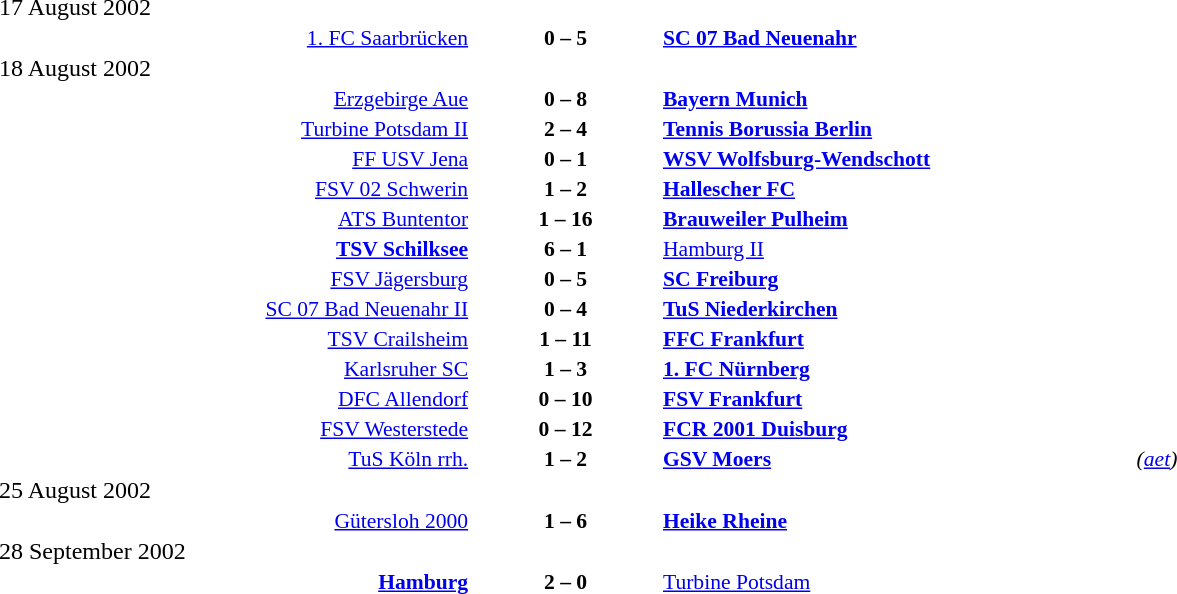<table width=100% cellspacing=1>
<tr>
<th width=25%></th>
<th width=10%></th>
<th width=25%></th>
</tr>
<tr>
<td>17 August 2002</td>
</tr>
<tr style=font-size:90%>
<td align=right><a href='#'>1. FC Saarbrücken</a></td>
<td align=center><strong>0 – 5</strong></td>
<td><strong><a href='#'>SC 07 Bad Neuenahr</a></strong></td>
</tr>
<tr>
<td>18 August 2002</td>
</tr>
<tr style=font-size:90%>
<td align=right><a href='#'>Erzgebirge Aue</a></td>
<td align=center><strong>0 – 8</strong></td>
<td><strong><a href='#'>Bayern Munich</a></strong></td>
</tr>
<tr style=font-size:90%>
<td align=right><a href='#'>Turbine Potsdam II</a></td>
<td align=center><strong>2 – 4</strong></td>
<td><strong><a href='#'>Tennis Borussia Berlin</a></strong></td>
</tr>
<tr style=font-size:90%>
<td align=right><a href='#'>FF USV Jena</a></td>
<td align=center><strong>0 – 1</strong></td>
<td><strong><a href='#'>WSV Wolfsburg-Wendschott</a></strong></td>
</tr>
<tr style=font-size:90%>
<td align=right><a href='#'>FSV 02 Schwerin</a></td>
<td align=center><strong>1 – 2</strong></td>
<td><strong><a href='#'>Hallescher FC</a></strong></td>
</tr>
<tr style=font-size:90%>
<td align=right><a href='#'>ATS Buntentor</a></td>
<td align=center><strong>1 – 16</strong></td>
<td><strong><a href='#'>Brauweiler Pulheim</a></strong></td>
</tr>
<tr style=font-size:90%>
<td align=right><strong><a href='#'>TSV Schilksee</a></strong></td>
<td align=center><strong>6 – 1</strong></td>
<td><a href='#'>Hamburg II</a></td>
</tr>
<tr style=font-size:90%>
<td align=right><a href='#'>FSV Jägersburg</a></td>
<td align=center><strong>0 – 5</strong></td>
<td><strong><a href='#'>SC Freiburg</a></strong></td>
</tr>
<tr style=font-size:90%>
<td align=right><a href='#'>SC 07 Bad Neuenahr II</a></td>
<td align=center><strong>0 – 4</strong></td>
<td><strong><a href='#'>TuS Niederkirchen</a></strong></td>
</tr>
<tr style=font-size:90%>
<td align=right><a href='#'>TSV Crailsheim</a></td>
<td align=center><strong>1 – 11</strong></td>
<td><strong><a href='#'>FFC Frankfurt</a></strong></td>
</tr>
<tr style=font-size:90%>
<td align=right><a href='#'>Karlsruher SC</a></td>
<td align=center><strong>1 – 3</strong></td>
<td><strong><a href='#'>1. FC Nürnberg</a></strong></td>
</tr>
<tr style=font-size:90%>
<td align=right><a href='#'>DFC Allendorf</a></td>
<td align=center><strong>0 – 10</strong></td>
<td><strong><a href='#'>FSV Frankfurt</a></strong></td>
</tr>
<tr style=font-size:90%>
<td align=right><a href='#'>FSV Westerstede</a></td>
<td align=center><strong>0 – 12</strong></td>
<td><strong><a href='#'>FCR 2001 Duisburg</a></strong></td>
</tr>
<tr style=font-size:90%>
<td align=right><a href='#'>TuS Köln rrh.</a></td>
<td align=center><strong>1 – 2</strong></td>
<td><strong><a href='#'>GSV Moers</a></strong></td>
<td><em>(<a href='#'>aet</a>)</em></td>
</tr>
<tr>
<td>25 August 2002</td>
</tr>
<tr style=font-size:90%>
<td align=right><a href='#'>Gütersloh 2000</a></td>
<td align=center><strong>1 – 6</strong></td>
<td><strong><a href='#'>Heike Rheine</a></strong></td>
</tr>
<tr>
<td>28 September 2002</td>
</tr>
<tr style=font-size:90%>
<td align=right><strong><a href='#'>Hamburg</a></strong></td>
<td align=center><strong>2 – 0</strong></td>
<td><a href='#'>Turbine Potsdam</a></td>
</tr>
</table>
